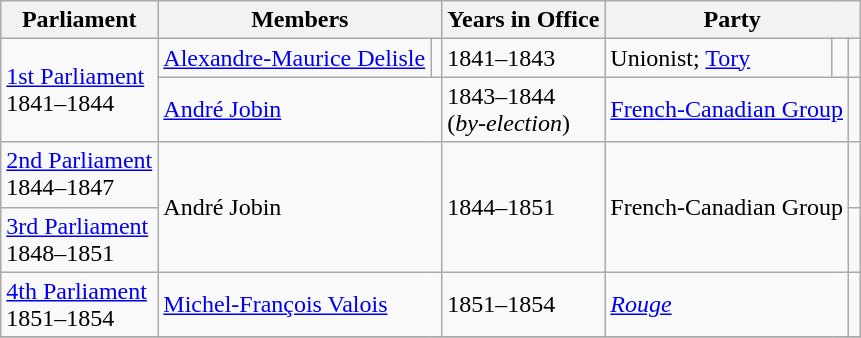<table class="wikitable">
<tr>
<th>Parliament</th>
<th colspan= "2">Members</th>
<th>Years in Office</th>
<th colspan = "3">Party</th>
</tr>
<tr>
<td rowspan="2"><a href='#'>1st Parliament</a><br>1841–1844</td>
<td><a href='#'>Alexandre-Maurice Delisle</a></td>
<td></td>
<td>1841–1843</td>
<td>Unionist; <a href='#'>Tory</a></td>
<td></td>
<td></td>
</tr>
<tr>
<td colspan="2"><a href='#'>André Jobin</a></td>
<td>1843–1844<br>(<em>by-election</em>)</td>
<td colspan = "2"><a href='#'>French-Canadian Group</a></td>
<td></td>
</tr>
<tr>
<td><a href='#'>2nd Parliament</a> <br> 1844–1847</td>
<td rowspan = "2" colspan = "2">André Jobin</td>
<td rowspan = "2">1844–1851</td>
<td rowspan = "2" colspan = "2">French-Canadian Group</td>
<td></td>
</tr>
<tr>
<td><a href='#'>3rd Parliament</a> <br> 1848–1851</td>
<td></td>
</tr>
<tr>
<td><a href='#'>4th Parliament</a> <br> 1851–1854</td>
<td colspan = "2"><a href='#'>Michel-François Valois</a></td>
<td>1851–1854</td>
<td colspan = "2"><a href='#'><em>Rouge</em></a></td>
<td></td>
</tr>
<tr>
</tr>
</table>
